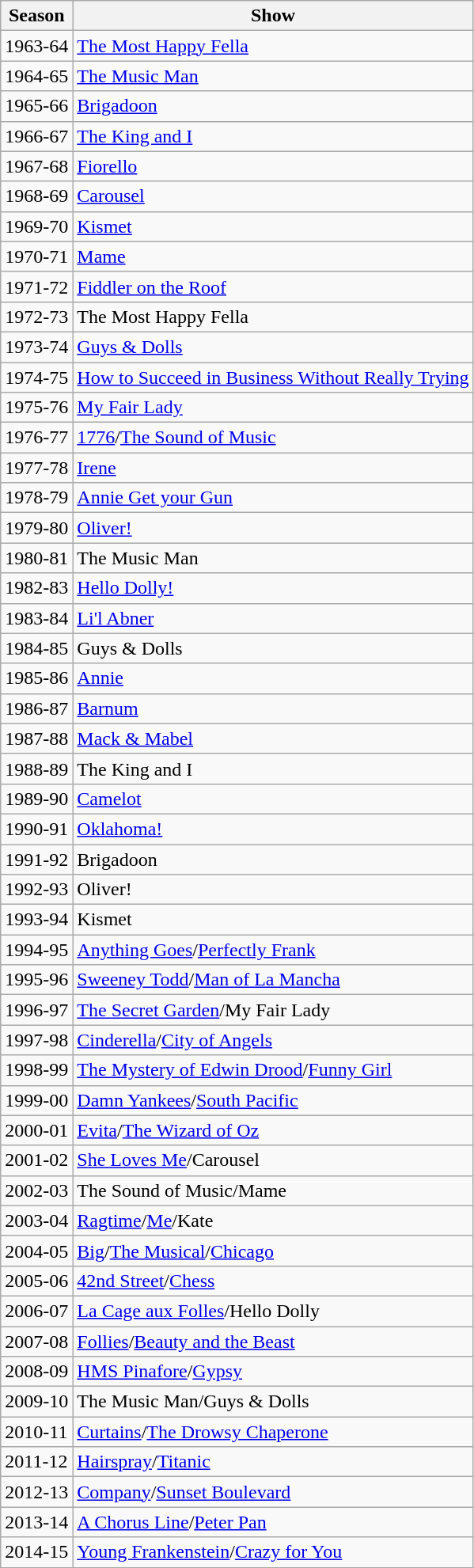<table class="wikitable">
<tr>
<th>Season</th>
<th>Show</th>
</tr>
<tr>
<td>1963-64</td>
<td><a href='#'>The Most Happy Fella</a></td>
</tr>
<tr>
<td>1964-65</td>
<td><a href='#'>The Music Man</a></td>
</tr>
<tr>
<td>1965-66</td>
<td><a href='#'>Brigadoon</a></td>
</tr>
<tr>
<td>1966-67</td>
<td><a href='#'>The King and I</a></td>
</tr>
<tr>
<td>1967-68</td>
<td><a href='#'>Fiorello</a></td>
</tr>
<tr>
<td>1968-69</td>
<td><a href='#'>Carousel</a></td>
</tr>
<tr>
<td>1969-70</td>
<td><a href='#'>Kismet</a></td>
</tr>
<tr>
<td>1970-71</td>
<td><a href='#'>Mame</a></td>
</tr>
<tr>
<td>1971-72</td>
<td><a href='#'>Fiddler on the Roof</a></td>
</tr>
<tr>
<td>1972-73</td>
<td>The Most Happy Fella</td>
</tr>
<tr>
<td>1973-74</td>
<td><a href='#'>Guys & Dolls</a></td>
</tr>
<tr>
<td>1974-75</td>
<td><a href='#'>How to Succeed in Business Without Really Trying</a></td>
</tr>
<tr>
<td>1975-76</td>
<td><a href='#'>My Fair Lady</a></td>
</tr>
<tr>
<td>1976-77</td>
<td><a href='#'>1776</a>/<a href='#'>The Sound of Music</a></td>
</tr>
<tr>
<td>1977-78</td>
<td><a href='#'>Irene</a></td>
</tr>
<tr>
<td>1978-79</td>
<td><a href='#'>Annie Get your Gun</a></td>
</tr>
<tr>
<td>1979-80</td>
<td><a href='#'>Oliver!</a></td>
</tr>
<tr>
<td>1980-81</td>
<td>The Music Man</td>
</tr>
<tr>
<td>1982-83</td>
<td><a href='#'>Hello Dolly!</a></td>
</tr>
<tr>
<td>1983-84</td>
<td><a href='#'>Li'l Abner</a></td>
</tr>
<tr>
<td>1984-85</td>
<td>Guys & Dolls</td>
</tr>
<tr>
<td>1985-86</td>
<td><a href='#'>Annie</a></td>
</tr>
<tr>
<td>1986-87</td>
<td><a href='#'>Barnum</a></td>
</tr>
<tr>
<td>1987-88</td>
<td><a href='#'>Mack & Mabel</a></td>
</tr>
<tr>
<td>1988-89</td>
<td>The King and I</td>
</tr>
<tr>
<td>1989-90</td>
<td><a href='#'>Camelot</a></td>
</tr>
<tr>
<td>1990-91</td>
<td><a href='#'>Oklahoma!</a></td>
</tr>
<tr>
<td>1991-92</td>
<td>Brigadoon</td>
</tr>
<tr>
<td>1992-93</td>
<td>Oliver!</td>
</tr>
<tr>
<td>1993-94</td>
<td>Kismet</td>
</tr>
<tr>
<td>1994-95</td>
<td><a href='#'>Anything Goes</a>/<a href='#'>Perfectly Frank</a></td>
</tr>
<tr>
<td>1995-96</td>
<td><a href='#'>Sweeney Todd</a>/<a href='#'>Man of La Mancha</a></td>
</tr>
<tr>
<td>1996-97</td>
<td><a href='#'>The Secret Garden</a>/My Fair Lady</td>
</tr>
<tr>
<td>1997-98</td>
<td><a href='#'>Cinderella</a>/<a href='#'>City of Angels</a></td>
</tr>
<tr>
<td>1998-99</td>
<td><a href='#'>The Mystery of Edwin Drood</a>/<a href='#'>Funny Girl</a></td>
</tr>
<tr>
<td>1999-00</td>
<td><a href='#'>Damn Yankees</a>/<a href='#'>South Pacific</a></td>
</tr>
<tr>
<td>2000-01</td>
<td><a href='#'>Evita</a>/<a href='#'>The Wizard of Oz</a></td>
</tr>
<tr>
<td>2001-02</td>
<td><a href='#'>She Loves Me</a>/Carousel</td>
</tr>
<tr>
<td>2002-03</td>
<td>The Sound of Music/Mame</td>
</tr>
<tr>
<td>2003-04</td>
<td><a href='#'>Ragtime</a>/<a href='#'>Me</a>/Kate</td>
</tr>
<tr>
<td>2004-05</td>
<td><a href='#'>Big</a>/<a href='#'>The Musical</a>/<a href='#'>Chicago</a></td>
</tr>
<tr>
<td>2005-06</td>
<td><a href='#'>42nd Street</a>/<a href='#'>Chess</a></td>
</tr>
<tr>
<td>2006-07</td>
<td><a href='#'>La Cage aux Folles</a>/Hello Dolly</td>
</tr>
<tr>
<td>2007-08</td>
<td><a href='#'>Follies</a>/<a href='#'>Beauty and the Beast</a></td>
</tr>
<tr>
<td>2008-09</td>
<td><a href='#'>HMS Pinafore</a>/<a href='#'>Gypsy</a></td>
</tr>
<tr>
<td>2009-10</td>
<td>The Music Man/Guys & Dolls</td>
</tr>
<tr>
<td>2010-11</td>
<td><a href='#'>Curtains</a>/<a href='#'>The Drowsy Chaperone</a></td>
</tr>
<tr>
<td>2011-12</td>
<td><a href='#'>Hairspray</a>/<a href='#'>Titanic</a></td>
</tr>
<tr>
<td>2012-13</td>
<td><a href='#'>Company</a>/<a href='#'>Sunset Boulevard</a></td>
</tr>
<tr>
<td>2013-14</td>
<td><a href='#'>A Chorus Line</a>/<a href='#'>Peter Pan</a></td>
</tr>
<tr>
<td>2014-15</td>
<td><a href='#'>Young Frankenstein</a>/<a href='#'>Crazy for You</a></td>
</tr>
</table>
